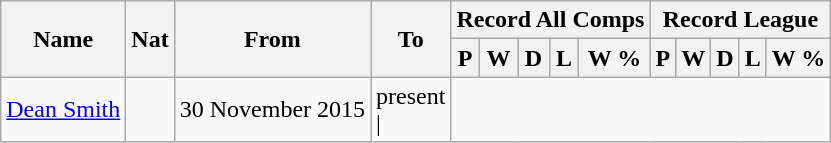<table class="wikitable" style="text-align: center">
<tr>
<th rowspan="2">Name</th>
<th rowspan="2">Nat</th>
<th rowspan="2">From</th>
<th rowspan="2">To</th>
<th colspan="5">Record All Comps</th>
<th colspan="5">Record League</th>
</tr>
<tr>
<th>P</th>
<th>W</th>
<th>D</th>
<th>L</th>
<th>W %</th>
<th>P</th>
<th>W</th>
<th>D</th>
<th>L</th>
<th>W %</th>
</tr>
<tr>
<td align=left><a href='#'>Dean Smith</a></td>
<td></td>
<td align=left>30 November 2015</td>
<td align=left>present<br>|</td>
</tr>
</table>
